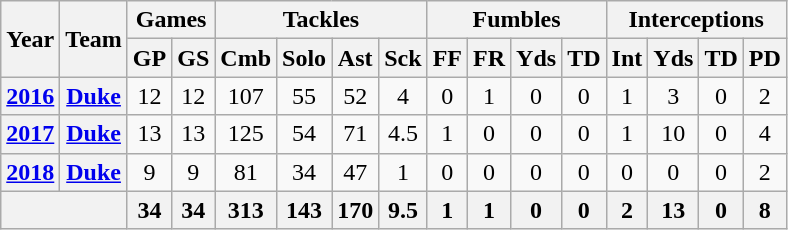<table class= "wikitable" style="text-align:center;">
<tr>
<th rowspan="2">Year</th>
<th rowspan="2">Team</th>
<th colspan="2">Games</th>
<th colspan="4">Tackles</th>
<th colspan="4">Fumbles</th>
<th colspan="4">Interceptions</th>
</tr>
<tr>
<th>GP</th>
<th>GS</th>
<th>Cmb</th>
<th>Solo</th>
<th>Ast</th>
<th>Sck</th>
<th>FF</th>
<th>FR</th>
<th>Yds</th>
<th>TD</th>
<th>Int</th>
<th>Yds</th>
<th>TD</th>
<th>PD</th>
</tr>
<tr>
<th><a href='#'>2016</a></th>
<th><a href='#'>Duke</a></th>
<td>12</td>
<td>12</td>
<td>107</td>
<td>55</td>
<td>52</td>
<td>4</td>
<td>0</td>
<td>1</td>
<td>0</td>
<td>0</td>
<td>1</td>
<td>3</td>
<td>0</td>
<td>2</td>
</tr>
<tr>
<th><a href='#'>2017</a></th>
<th><a href='#'>Duke</a></th>
<td>13</td>
<td>13</td>
<td>125</td>
<td>54</td>
<td>71</td>
<td>4.5</td>
<td>1</td>
<td>0</td>
<td>0</td>
<td>0</td>
<td>1</td>
<td>10</td>
<td>0</td>
<td>4</td>
</tr>
<tr>
<th><a href='#'>2018</a></th>
<th><a href='#'>Duke</a></th>
<td>9</td>
<td>9</td>
<td>81</td>
<td>34</td>
<td>47</td>
<td>1</td>
<td>0</td>
<td>0</td>
<td>0</td>
<td>0</td>
<td>0</td>
<td>0</td>
<td>0</td>
<td>2</td>
</tr>
<tr>
<th colspan="2"></th>
<th>34</th>
<th>34</th>
<th>313</th>
<th>143</th>
<th>170</th>
<th>9.5</th>
<th>1</th>
<th>1</th>
<th>0</th>
<th>0</th>
<th>2</th>
<th>13</th>
<th>0</th>
<th>8</th>
</tr>
</table>
